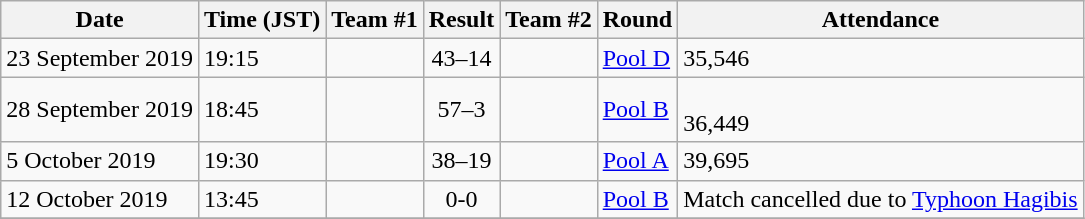<table class="wikitable" style="text-align: left;">
<tr>
<th>Date</th>
<th>Time (JST)</th>
<th>Team #1</th>
<th>Result</th>
<th>Team #2</th>
<th>Round</th>
<th>Attendance</th>
</tr>
<tr>
<td>23 September 2019</td>
<td>19:15</td>
<td></td>
<td style="text-align:center;">43–14</td>
<td></td>
<td><a href='#'>Pool D</a></td>
<td>35,546</td>
</tr>
<tr>
<td>28 September 2019</td>
<td>18:45</td>
<td></td>
<td style="text-align:center;">57–3</td>
<td></td>
<td><a href='#'>Pool B</a></td>
<td><br>36,449</td>
</tr>
<tr>
<td>5 October 2019</td>
<td>19:30</td>
<td></td>
<td style="text-align:center;">38–19</td>
<td></td>
<td><a href='#'>Pool A</a></td>
<td>39,695</td>
</tr>
<tr>
<td>12 October 2019</td>
<td>13:45</td>
<td></td>
<td style="text-align:center;">0-0</td>
<td></td>
<td><a href='#'>Pool B</a></td>
<td>Match cancelled due to <a href='#'>Typhoon Hagibis</a></td>
</tr>
<tr>
</tr>
</table>
